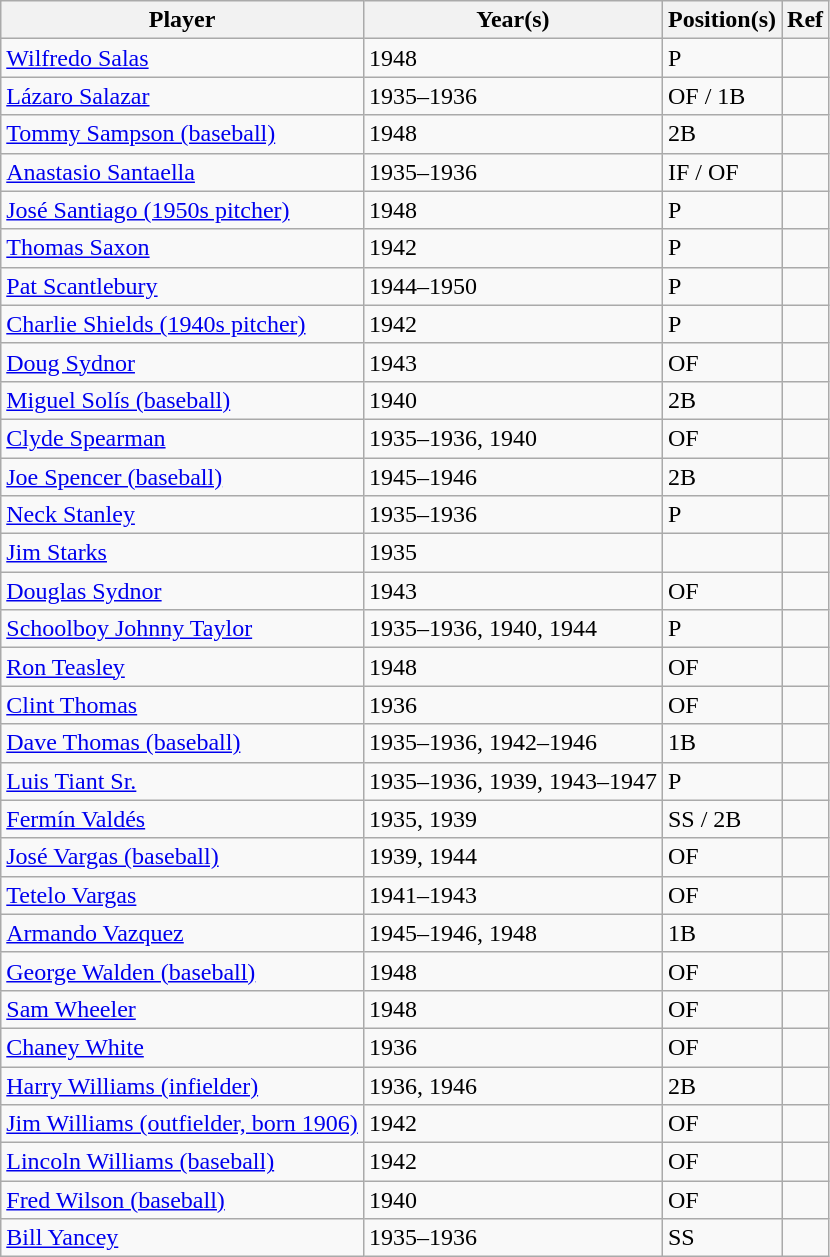<table class="wikitable">
<tr>
<th>Player</th>
<th>Year(s)</th>
<th>Position(s)</th>
<th>Ref</th>
</tr>
<tr>
<td><a href='#'>Wilfredo Salas</a></td>
<td>1948</td>
<td>P</td>
<td></td>
</tr>
<tr>
<td><a href='#'>Lázaro Salazar</a></td>
<td>1935–1936</td>
<td>OF / 1B</td>
<td></td>
</tr>
<tr>
<td><a href='#'>Tommy Sampson (baseball)</a></td>
<td>1948</td>
<td>2B</td>
<td></td>
</tr>
<tr>
<td><a href='#'>Anastasio Santaella</a></td>
<td>1935–1936</td>
<td>IF / OF</td>
<td></td>
</tr>
<tr>
<td><a href='#'>José Santiago (1950s pitcher)</a></td>
<td>1948</td>
<td>P</td>
<td></td>
</tr>
<tr>
<td><a href='#'>Thomas Saxon</a></td>
<td>1942</td>
<td>P</td>
<td></td>
</tr>
<tr>
<td><a href='#'>Pat Scantlebury</a></td>
<td>1944–1950</td>
<td>P</td>
<td></td>
</tr>
<tr>
<td><a href='#'>Charlie Shields (1940s pitcher)</a></td>
<td>1942</td>
<td>P</td>
<td></td>
</tr>
<tr>
<td><a href='#'>Doug Sydnor</a></td>
<td>1943</td>
<td>OF</td>
<td></td>
</tr>
<tr>
<td><a href='#'>Miguel Solís (baseball)</a></td>
<td>1940</td>
<td>2B</td>
<td></td>
</tr>
<tr>
<td><a href='#'>Clyde Spearman</a></td>
<td>1935–1936, 1940</td>
<td>OF</td>
<td></td>
</tr>
<tr>
<td><a href='#'>Joe Spencer (baseball)</a></td>
<td>1945–1946</td>
<td>2B</td>
<td></td>
</tr>
<tr>
<td><a href='#'>Neck Stanley</a></td>
<td>1935–1936</td>
<td>P</td>
<td></td>
</tr>
<tr>
<td><a href='#'>Jim Starks</a></td>
<td>1935</td>
<td></td>
<td></td>
</tr>
<tr>
<td><a href='#'>Douglas Sydnor</a></td>
<td>1943</td>
<td>OF</td>
<td></td>
</tr>
<tr>
<td><a href='#'>Schoolboy Johnny Taylor</a></td>
<td>1935–1936, 1940, 1944</td>
<td>P</td>
<td></td>
</tr>
<tr>
<td><a href='#'>Ron Teasley</a></td>
<td>1948</td>
<td>OF</td>
<td></td>
</tr>
<tr>
<td><a href='#'>Clint Thomas</a></td>
<td>1936</td>
<td>OF</td>
<td></td>
</tr>
<tr>
<td><a href='#'>Dave Thomas (baseball)</a></td>
<td>1935–1936, 1942–1946</td>
<td>1B</td>
<td></td>
</tr>
<tr>
<td><a href='#'>Luis Tiant Sr.</a></td>
<td>1935–1936, 1939, 1943–1947</td>
<td>P</td>
<td></td>
</tr>
<tr>
<td><a href='#'>Fermín Valdés</a></td>
<td>1935, 1939</td>
<td>SS / 2B</td>
<td></td>
</tr>
<tr>
<td><a href='#'>José Vargas (baseball)</a></td>
<td>1939, 1944</td>
<td>OF</td>
<td></td>
</tr>
<tr>
<td><a href='#'>Tetelo Vargas</a></td>
<td>1941–1943</td>
<td>OF</td>
<td></td>
</tr>
<tr>
<td><a href='#'>Armando Vazquez</a></td>
<td>1945–1946, 1948</td>
<td>1B</td>
<td></td>
</tr>
<tr>
<td><a href='#'>George Walden (baseball)</a></td>
<td>1948</td>
<td>OF</td>
<td></td>
</tr>
<tr>
<td><a href='#'>Sam Wheeler</a></td>
<td>1948</td>
<td>OF</td>
<td></td>
</tr>
<tr>
<td><a href='#'>Chaney White</a></td>
<td>1936</td>
<td>OF</td>
<td></td>
</tr>
<tr>
<td><a href='#'>Harry Williams (infielder)</a></td>
<td>1936, 1946</td>
<td>2B</td>
<td></td>
</tr>
<tr>
<td><a href='#'>Jim Williams (outfielder, born 1906)</a></td>
<td>1942</td>
<td>OF</td>
<td></td>
</tr>
<tr>
<td><a href='#'>Lincoln Williams (baseball)</a></td>
<td>1942</td>
<td>OF</td>
<td></td>
</tr>
<tr>
<td><a href='#'>Fred Wilson (baseball)</a></td>
<td>1940</td>
<td>OF</td>
<td></td>
</tr>
<tr>
<td><a href='#'>Bill Yancey</a></td>
<td>1935–1936</td>
<td>SS</td>
<td></td>
</tr>
</table>
